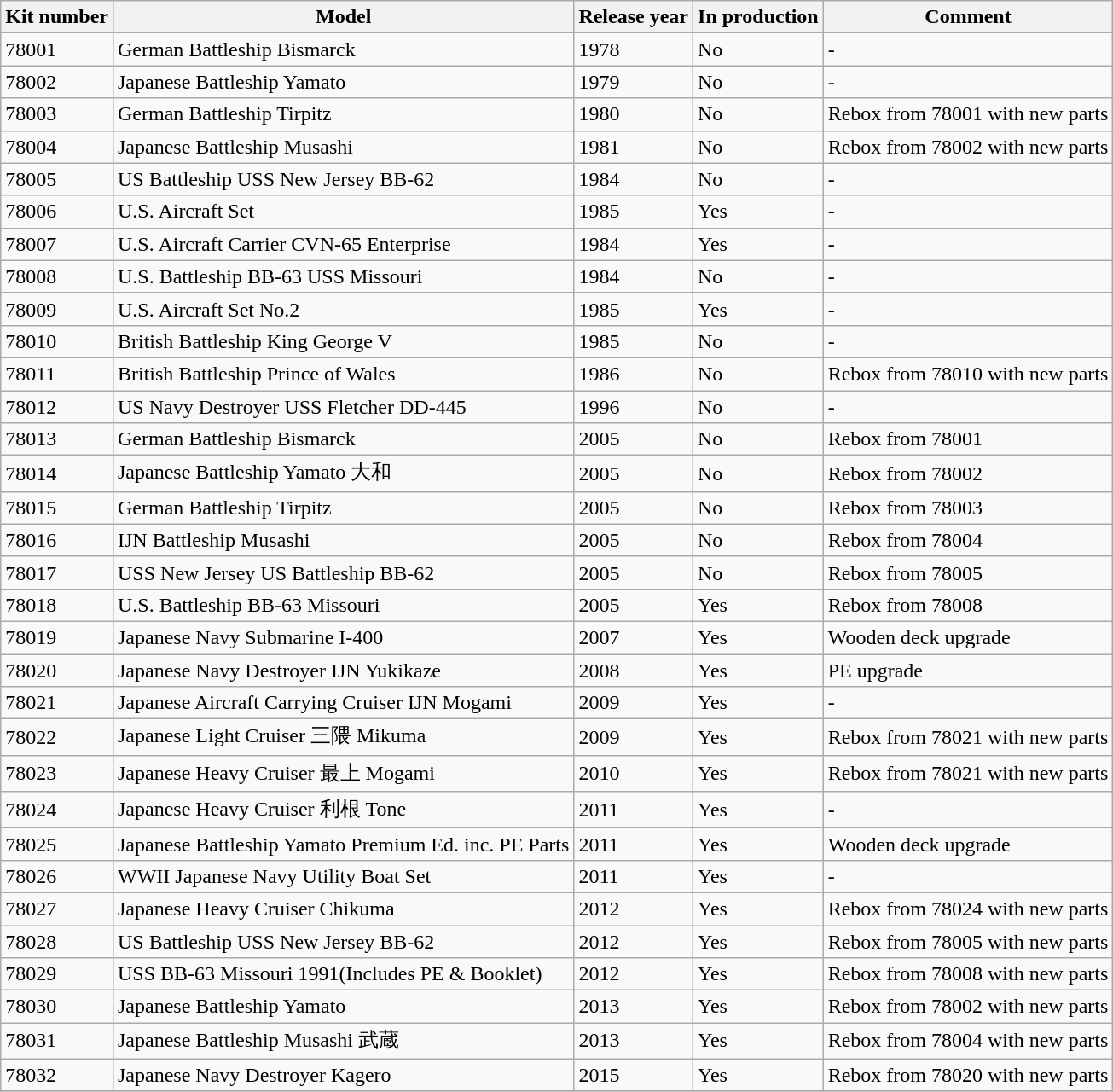<table class="wikitable">
<tr>
<th>Kit number</th>
<th>Model</th>
<th>Release year</th>
<th>In production</th>
<th>Comment</th>
</tr>
<tr>
<td>78001</td>
<td>German Battleship Bismarck</td>
<td>1978</td>
<td>No</td>
<td>-</td>
</tr>
<tr>
<td>78002</td>
<td>Japanese Battleship Yamato</td>
<td>1979</td>
<td>No</td>
<td>-</td>
</tr>
<tr>
<td>78003</td>
<td>German Battleship Tirpitz</td>
<td>1980</td>
<td>No</td>
<td>Rebox from 78001 with new parts</td>
</tr>
<tr>
<td>78004</td>
<td>Japanese Battleship Musashi</td>
<td>1981</td>
<td>No</td>
<td>Rebox from 78002 with new parts</td>
</tr>
<tr>
<td>78005</td>
<td>US Battleship USS New Jersey BB-62</td>
<td>1984</td>
<td>No</td>
<td>-</td>
</tr>
<tr>
<td>78006</td>
<td>U.S. Aircraft Set</td>
<td>1985</td>
<td>Yes</td>
<td>-</td>
</tr>
<tr>
<td>78007</td>
<td>U.S. Aircraft Carrier CVN-65 Enterprise</td>
<td>1984</td>
<td>Yes</td>
<td>-</td>
</tr>
<tr>
<td>78008</td>
<td>U.S. Battleship BB-63 USS Missouri</td>
<td>1984</td>
<td>No</td>
<td>-</td>
</tr>
<tr>
<td>78009</td>
<td>U.S. Aircraft Set No.2</td>
<td>1985</td>
<td>Yes</td>
<td>-</td>
</tr>
<tr>
<td>78010</td>
<td>British Battleship King George V</td>
<td>1985</td>
<td>No</td>
<td>-</td>
</tr>
<tr>
<td>78011</td>
<td>British Battleship Prince of Wales</td>
<td>1986</td>
<td>No</td>
<td>Rebox from 78010 with new parts</td>
</tr>
<tr>
<td>78012</td>
<td>US Navy Destroyer USS Fletcher DD-445</td>
<td>1996</td>
<td>No</td>
<td>-</td>
</tr>
<tr>
<td>78013</td>
<td>German Battleship Bismarck</td>
<td>2005</td>
<td>No</td>
<td>Rebox from 78001</td>
</tr>
<tr>
<td>78014</td>
<td>Japanese Battleship Yamato 大和</td>
<td>2005</td>
<td>No</td>
<td>Rebox from 78002</td>
</tr>
<tr>
<td>78015</td>
<td>German Battleship Tirpitz</td>
<td>2005</td>
<td>No</td>
<td>Rebox from 78003</td>
</tr>
<tr>
<td>78016</td>
<td>IJN Battleship Musashi</td>
<td>2005</td>
<td>No</td>
<td>Rebox from 78004</td>
</tr>
<tr>
<td>78017</td>
<td>USS New Jersey US Battleship BB-62</td>
<td>2005</td>
<td>No</td>
<td>Rebox from 78005</td>
</tr>
<tr>
<td>78018</td>
<td>U.S. Battleship BB-63 Missouri</td>
<td>2005</td>
<td>Yes</td>
<td>Rebox from 78008</td>
</tr>
<tr>
<td>78019</td>
<td>Japanese Navy Submarine I-400</td>
<td>2007</td>
<td>Yes</td>
<td>Wooden deck upgrade</td>
</tr>
<tr>
<td>78020</td>
<td>Japanese Navy Destroyer IJN Yukikaze</td>
<td>2008</td>
<td>Yes</td>
<td>PE upgrade</td>
</tr>
<tr>
<td>78021</td>
<td>Japanese Aircraft Carrying Cruiser IJN Mogami</td>
<td>2009</td>
<td>Yes</td>
<td>-</td>
</tr>
<tr>
<td>78022</td>
<td>Japanese Light Cruiser 三隈 Mikuma</td>
<td>2009</td>
<td>Yes</td>
<td>Rebox from 78021 with new parts</td>
</tr>
<tr>
<td>78023</td>
<td>Japanese Heavy Cruiser 最上 Mogami</td>
<td>2010</td>
<td>Yes</td>
<td>Rebox from 78021 with new parts</td>
</tr>
<tr>
<td>78024</td>
<td>Japanese Heavy Cruiser 利根 Tone</td>
<td>2011</td>
<td>Yes</td>
<td>-</td>
</tr>
<tr>
<td>78025</td>
<td>Japanese Battleship Yamato Premium Ed. inc. PE Parts</td>
<td>2011</td>
<td>Yes</td>
<td>Wooden deck upgrade</td>
</tr>
<tr>
<td>78026</td>
<td>WWII Japanese Navy Utility Boat Set</td>
<td>2011</td>
<td>Yes</td>
<td>-</td>
</tr>
<tr>
<td>78027</td>
<td>Japanese Heavy Cruiser Chikuma</td>
<td>2012</td>
<td>Yes</td>
<td>Rebox from 78024 with new parts</td>
</tr>
<tr>
<td>78028</td>
<td>US Battleship USS New Jersey BB-62</td>
<td>2012</td>
<td>Yes</td>
<td>Rebox from 78005 with new parts</td>
</tr>
<tr>
<td>78029</td>
<td>USS BB-63 Missouri 1991(Includes PE & Booklet)</td>
<td>2012</td>
<td>Yes</td>
<td>Rebox from 78008 with new parts</td>
</tr>
<tr>
<td>78030</td>
<td>Japanese Battleship Yamato</td>
<td>2013</td>
<td>Yes</td>
<td>Rebox from 78002 with new parts</td>
</tr>
<tr>
<td>78031</td>
<td>Japanese Battleship Musashi 武蔵</td>
<td>2013</td>
<td>Yes</td>
<td>Rebox from 78004 with new parts</td>
</tr>
<tr>
<td>78032</td>
<td>Japanese Navy Destroyer Kagero</td>
<td>2015</td>
<td>Yes</td>
<td>Rebox from 78020 with new parts</td>
</tr>
<tr>
</tr>
</table>
